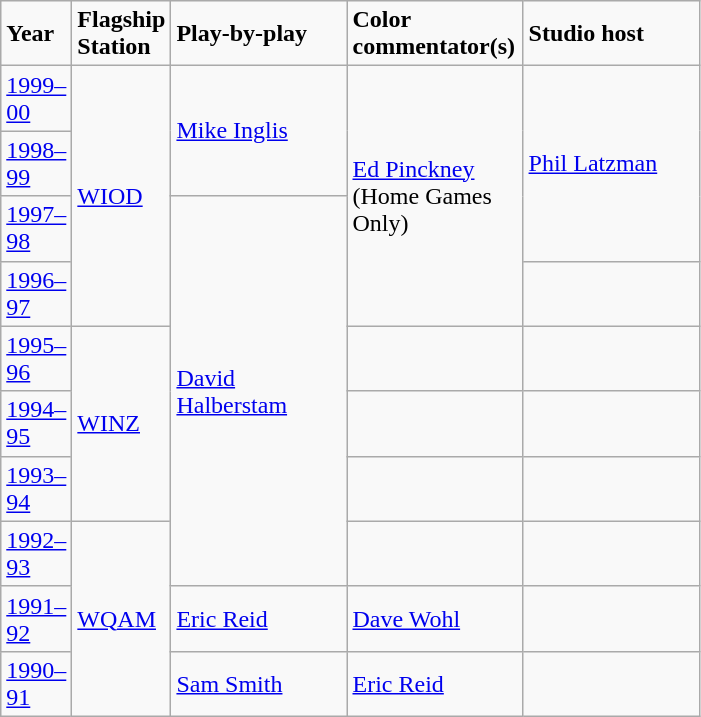<table class="wikitable">
<tr>
<td width="40"><strong>Year</strong></td>
<td width="40"><strong>Flagship Station</strong></td>
<td width="110"><strong>Play-by-play</strong></td>
<td width="110"><strong>Color commentator(s)</strong></td>
<td width="110"><strong>Studio host</strong></td>
</tr>
<tr>
<td><a href='#'>1999–00</a></td>
<td rowspan=4><a href='#'>WIOD</a></td>
<td rowspan=2><a href='#'>Mike Inglis</a></td>
<td rowspan=4><a href='#'>Ed Pinckney</a> (Home Games Only)</td>
<td rowspan=3><a href='#'>Phil Latzman</a></td>
</tr>
<tr>
<td><a href='#'>1998–99</a></td>
</tr>
<tr>
<td><a href='#'>1997–98</a></td>
<td rowspan=6><a href='#'>David Halberstam</a></td>
</tr>
<tr>
<td><a href='#'>1996–97</a></td>
<td></td>
</tr>
<tr>
<td><a href='#'>1995–96</a></td>
<td rowspan=3><a href='#'>WINZ</a></td>
<td></td>
<td></td>
</tr>
<tr>
<td><a href='#'>1994–95</a></td>
<td></td>
<td></td>
</tr>
<tr>
<td><a href='#'>1993–94</a></td>
<td></td>
<td></td>
</tr>
<tr>
<td><a href='#'>1992–93</a></td>
<td rowspan=3><a href='#'>WQAM</a></td>
<td></td>
<td></td>
</tr>
<tr>
<td><a href='#'>1991–92</a></td>
<td><a href='#'>Eric Reid</a></td>
<td><a href='#'>Dave Wohl</a></td>
<td></td>
</tr>
<tr>
<td><a href='#'>1990–91</a></td>
<td><a href='#'>Sam Smith</a></td>
<td><a href='#'>Eric Reid</a></td>
<td></td>
</tr>
</table>
